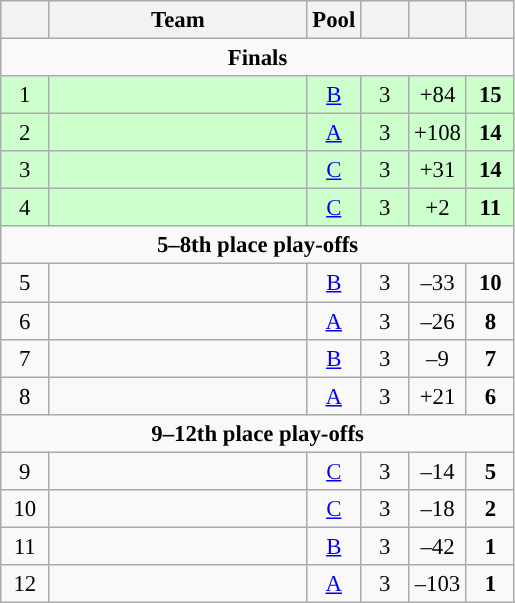<table class="wikitable" style="font-size: 95%; text-align: center;">
<tr>
<th width=25></th>
<th width=165>Team</th>
<th width=25>Pool</th>
<th width=25></th>
<th width=28></th>
<th width=25></th>
</tr>
<tr>
<td colspan="15"><strong>Finals</strong></td>
</tr>
<tr style="background:#ccffcc;">
<td>1</td>
<td style="text-align:left;"></td>
<td><a href='#'>B</a></td>
<td>3</td>
<td>+84</td>
<td><strong>15</strong></td>
</tr>
<tr style="background:#ccffcc;">
<td>2</td>
<td style="text-align:left;"></td>
<td><a href='#'>A</a></td>
<td>3</td>
<td>+108</td>
<td><strong>14</strong></td>
</tr>
<tr style="background:#ccffcc;">
<td>3</td>
<td style="text-align:left;"></td>
<td><a href='#'>C</a></td>
<td>3</td>
<td>+31</td>
<td><strong>14</strong></td>
</tr>
<tr style="background:#ccffcc;">
<td>4</td>
<td style="text-align:left;"></td>
<td><a href='#'>C</a></td>
<td>3</td>
<td>+2</td>
<td><strong>11</strong></td>
</tr>
<tr>
<td colspan="15"><strong>5–8th place play-offs</strong></td>
</tr>
<tr>
<td>5</td>
<td style="text-align:left;"></td>
<td><a href='#'>B</a></td>
<td>3</td>
<td>–33</td>
<td><strong>10</strong></td>
</tr>
<tr>
<td>6</td>
<td style="text-align:left;"></td>
<td><a href='#'>A</a></td>
<td>3</td>
<td>–26</td>
<td><strong>8</strong></td>
</tr>
<tr>
<td>7</td>
<td style="text-align:left;"></td>
<td><a href='#'>B</a></td>
<td>3</td>
<td>–9</td>
<td><strong>7</strong></td>
</tr>
<tr>
<td>8</td>
<td style="text-align:left;"></td>
<td><a href='#'>A</a></td>
<td>3</td>
<td>+21</td>
<td><strong>6</strong></td>
</tr>
<tr>
<td colspan="15"><strong>9–12th place play-offs</strong></td>
</tr>
<tr>
<td>9</td>
<td style="text-align:left;"></td>
<td><a href='#'>C</a></td>
<td>3</td>
<td>–14</td>
<td><strong>5</strong></td>
</tr>
<tr>
<td>10</td>
<td style="text-align:left;"></td>
<td><a href='#'>C</a></td>
<td>3</td>
<td>–18</td>
<td><strong>2</strong></td>
</tr>
<tr>
<td>11</td>
<td style="text-align:left;"></td>
<td><a href='#'>B</a></td>
<td>3</td>
<td>–42</td>
<td><strong>1</strong></td>
</tr>
<tr>
<td>12</td>
<td style="text-align:left;"></td>
<td><a href='#'>A</a></td>
<td>3</td>
<td>–103</td>
<td><strong>1</strong></td>
</tr>
</table>
